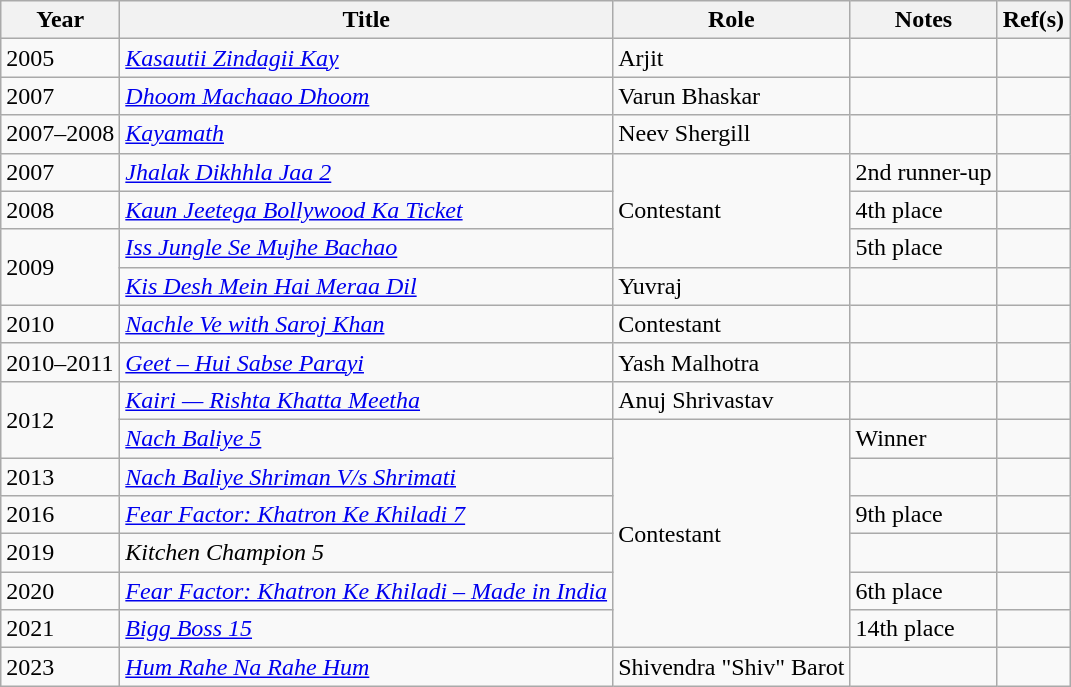<table class="wikitable">
<tr>
<th>Year</th>
<th>Title</th>
<th>Role</th>
<th>Notes</th>
<th>Ref(s)</th>
</tr>
<tr>
<td>2005</td>
<td><em><a href='#'>Kasautii Zindagii Kay</a></em></td>
<td>Arjit</td>
<td></td>
<td></td>
</tr>
<tr>
<td>2007</td>
<td><em><a href='#'>Dhoom Machaao Dhoom</a></em></td>
<td>Varun Bhaskar</td>
<td></td>
<td></td>
</tr>
<tr>
<td>2007–2008</td>
<td><em><a href='#'>Kayamath</a></em></td>
<td>Neev Shergill</td>
<td></td>
<td></td>
</tr>
<tr>
<td>2007</td>
<td><em><a href='#'>Jhalak Dikhhla Jaa 2</a></em></td>
<td rowspan="3">Contestant</td>
<td>2nd runner-up</td>
<td></td>
</tr>
<tr>
<td>2008</td>
<td><em><a href='#'>Kaun Jeetega Bollywood Ka Ticket</a></em></td>
<td>4th place</td>
<td></td>
</tr>
<tr>
<td rowspan="2">2009</td>
<td><em><a href='#'>Iss Jungle Se Mujhe Bachao</a></em></td>
<td>5th place</td>
<td></td>
</tr>
<tr>
<td><em><a href='#'>Kis Desh Mein Hai Meraa Dil</a></em></td>
<td>Yuvraj</td>
<td></td>
<td></td>
</tr>
<tr>
<td>2010</td>
<td><em><a href='#'>Nachle Ve with Saroj Khan</a></em></td>
<td>Contestant</td>
<td></td>
<td></td>
</tr>
<tr>
<td>2010–2011</td>
<td><em><a href='#'>Geet – Hui Sabse Parayi</a></em></td>
<td>Yash Malhotra</td>
<td></td>
<td></td>
</tr>
<tr>
<td rowspan="2">2012</td>
<td><em><a href='#'>Kairi — Rishta Khatta Meetha</a></em></td>
<td>Anuj Shrivastav</td>
<td></td>
<td></td>
</tr>
<tr>
<td><em><a href='#'>Nach Baliye 5</a></em></td>
<td rowspan="6">Contestant</td>
<td>Winner</td>
<td></td>
</tr>
<tr>
<td>2013</td>
<td><em><a href='#'>Nach Baliye Shriman V/s Shrimati</a></em></td>
<td></td>
<td></td>
</tr>
<tr>
<td>2016</td>
<td><em><a href='#'>Fear Factor: Khatron Ke Khiladi 7</a></em></td>
<td>9th place</td>
<td></td>
</tr>
<tr>
<td>2019</td>
<td><em>Kitchen Champion 5</em></td>
<td></td>
<td></td>
</tr>
<tr>
<td>2020</td>
<td><em><a href='#'>Fear Factor: Khatron Ke Khiladi – Made in India</a></em></td>
<td>6th place</td>
<td></td>
</tr>
<tr>
<td>2021</td>
<td><em><a href='#'>Bigg Boss 15</a></em></td>
<td>14th place</td>
<td></td>
</tr>
<tr>
<td>2023</td>
<td><em><a href='#'>Hum Rahe Na Rahe Hum</a></em></td>
<td>Shivendra "Shiv" Barot</td>
<td></td>
<td></td>
</tr>
</table>
